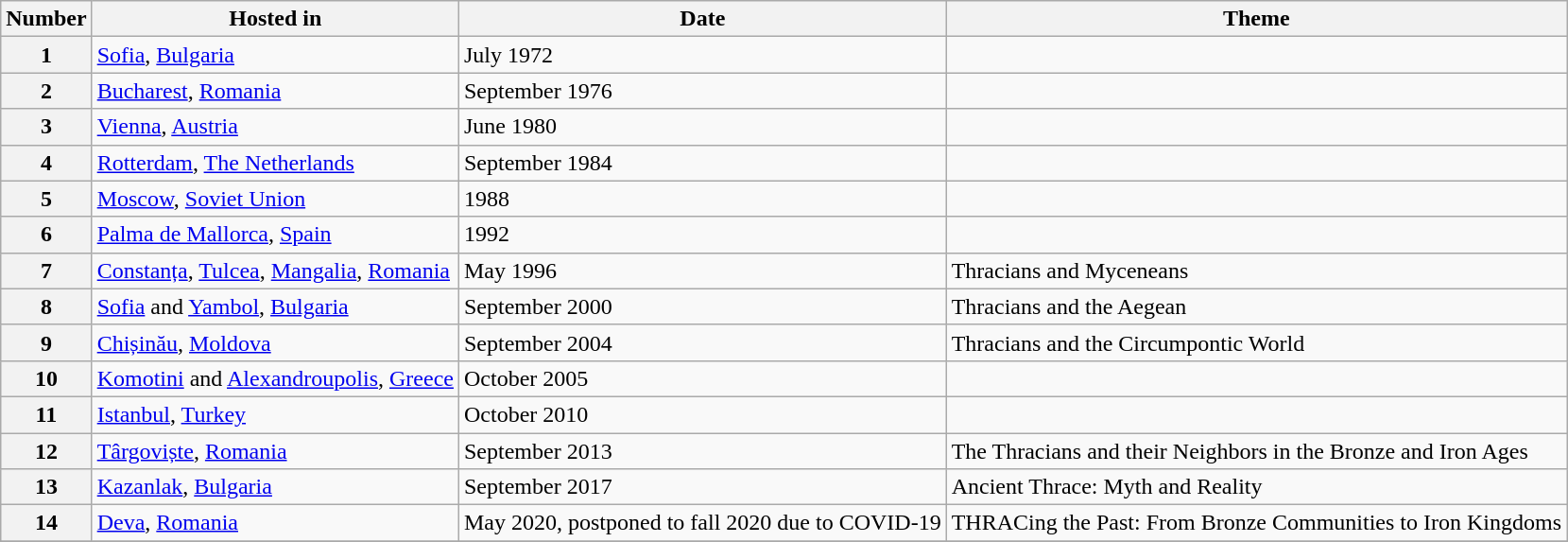<table class="wikitable plainrowheaders">
<tr>
<th scope="col">Number</th>
<th scope="col">Hosted in</th>
<th scope="col">Date</th>
<th scope="col">Theme</th>
</tr>
<tr>
<th scope="row">1</th>
<td><a href='#'>Sofia</a>, <a href='#'>Bulgaria</a></td>
<td>July 1972</td>
<td></td>
</tr>
<tr>
<th scope="row">2</th>
<td><a href='#'>Bucharest</a>, <a href='#'>Romania</a></td>
<td>September 1976</td>
<td></td>
</tr>
<tr>
<th scope="row">3</th>
<td><a href='#'>Vienna</a>, <a href='#'>Austria</a></td>
<td>June 1980</td>
<td></td>
</tr>
<tr>
<th scope="row">4</th>
<td><a href='#'>Rotterdam</a>, <a href='#'>The Netherlands</a></td>
<td>September 1984</td>
<td></td>
</tr>
<tr>
<th scope="row">5</th>
<td><a href='#'>Moscow</a>, <a href='#'>Soviet Union</a></td>
<td>1988</td>
<td></td>
</tr>
<tr>
<th scope="row">6</th>
<td><a href='#'>Palma de Mallorca</a>, <a href='#'>Spain</a></td>
<td>1992</td>
<td></td>
</tr>
<tr>
<th scope="row">7</th>
<td><a href='#'>Constanța</a>, <a href='#'>Tulcea</a>, <a href='#'>Mangalia</a>, <a href='#'>Romania</a></td>
<td>May 1996</td>
<td>Thracians and Myceneans</td>
</tr>
<tr>
<th scope="row">8</th>
<td><a href='#'>Sofia</a> and <a href='#'>Yambol</a>, <a href='#'>Bulgaria</a></td>
<td>September 2000</td>
<td>Thracians and the Aegean</td>
</tr>
<tr>
<th scope="row">9</th>
<td><a href='#'>Chișinău</a>, <a href='#'>Moldova</a></td>
<td>September 2004</td>
<td>Thracians and the Circumpontic World</td>
</tr>
<tr>
<th scope="row">10</th>
<td><a href='#'>Komotini</a> and <a href='#'>Alexandroupolis</a>, <a href='#'>Greece</a></td>
<td>October 2005</td>
<td></td>
</tr>
<tr>
<th scope="row">11</th>
<td><a href='#'>Istanbul</a>, <a href='#'>Turkey</a></td>
<td>October 2010</td>
<td></td>
</tr>
<tr>
<th scope="row">12</th>
<td><a href='#'>Târgoviște</a>, <a href='#'>Romania</a></td>
<td>September 2013</td>
<td>The Thracians and their Neighbors in the Bronze and Iron Ages</td>
</tr>
<tr>
<th scope="row">13</th>
<td><a href='#'>Kazanlak</a>, <a href='#'>Bulgaria</a></td>
<td>September 2017</td>
<td>Ancient Thrace: Myth and Reality</td>
</tr>
<tr>
<th scope="row">14</th>
<td><a href='#'>Deva</a>, <a href='#'>Romania</a></td>
<td>May 2020, postponed to fall 2020 due to COVID-19</td>
<td>THRACing the Past: From Bronze Communities to Iron Kingdoms</td>
</tr>
<tr>
</tr>
</table>
